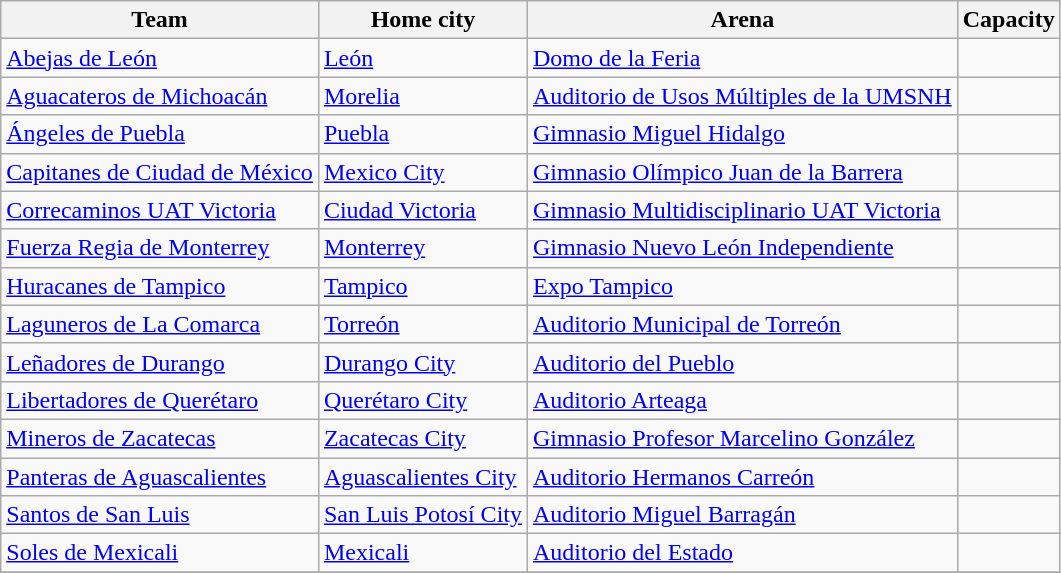<table class="wikitable sortable">
<tr>
<th>Team</th>
<th>Home city</th>
<th>Arena</th>
<th>Capacity</th>
</tr>
<tr>
<td><a href='#'>Abejas de León</a></td>
<td><a href='#'>León</a></td>
<td><a href='#'>Domo de la Feria</a></td>
<td style="text-align:center"></td>
</tr>
<tr>
<td><a href='#'>Aguacateros de Michoacán</a></td>
<td><a href='#'>Morelia</a></td>
<td><a href='#'>Auditorio de Usos Múltiples de la UMSNH</a></td>
<td style="text-align:center"></td>
</tr>
<tr>
<td><a href='#'>Ángeles de Puebla</a></td>
<td><a href='#'>Puebla</a></td>
<td><a href='#'>Gimnasio Miguel Hidalgo</a></td>
<td style="text-align:center"></td>
</tr>
<tr>
<td><a href='#'>Capitanes de Ciudad de México</a></td>
<td><a href='#'>Mexico City</a></td>
<td><a href='#'>Gimnasio Olímpico Juan de la Barrera</a></td>
<td style="text-align:center"></td>
</tr>
<tr>
<td><a href='#'>Correcaminos UAT Victoria</a></td>
<td><a href='#'>Ciudad Victoria</a></td>
<td><a href='#'>Gimnasio Multidisciplinario UAT Victoria</a></td>
<td style="text-align:center"></td>
</tr>
<tr>
<td><a href='#'>Fuerza Regia de Monterrey</a></td>
<td><a href='#'>Monterrey</a></td>
<td><a href='#'>Gimnasio Nuevo León Independiente</a></td>
<td style="text-align:center"></td>
</tr>
<tr>
<td><a href='#'>Huracanes de Tampico</a></td>
<td><a href='#'>Tampico</a></td>
<td><a href='#'>Expo Tampico</a></td>
<td style="text-align:center"></td>
</tr>
<tr>
<td><a href='#'>Laguneros de La Comarca</a></td>
<td><a href='#'>Torreón</a></td>
<td><a href='#'>Auditorio Municipal de Torreón</a></td>
<td style="text-align:center"></td>
</tr>
<tr>
<td><a href='#'>Leñadores de Durango</a></td>
<td><a href='#'>Durango City</a></td>
<td><a href='#'>Auditorio del Pueblo</a></td>
<td style="text-align:center"></td>
</tr>
<tr>
<td><a href='#'>Libertadores de Querétaro</a></td>
<td><a href='#'>Querétaro City</a></td>
<td><a href='#'>Auditorio Arteaga</a></td>
<td style="text-align:center"></td>
</tr>
<tr>
<td><a href='#'>Mineros de Zacatecas</a></td>
<td><a href='#'>Zacatecas City</a></td>
<td><a href='#'>Gimnasio Profesor Marcelino González</a></td>
<td style="text-align:center"></td>
</tr>
<tr>
<td><a href='#'>Panteras de Aguascalientes</a></td>
<td><a href='#'>Aguascalientes City</a></td>
<td><a href='#'>Auditorio Hermanos Carreón</a></td>
<td style="text-align:center"></td>
</tr>
<tr>
<td><a href='#'>Santos de San Luis</a></td>
<td><a href='#'>San Luis Potosí City</a></td>
<td><a href='#'>Auditorio Miguel Barragán</a></td>
<td style="text-align:center"></td>
</tr>
<tr>
<td><a href='#'>Soles de Mexicali</a></td>
<td><a href='#'>Mexicali</a></td>
<td><a href='#'>Auditorio del Estado</a></td>
<td style="text-align:center"></td>
</tr>
<tr>
</tr>
</table>
